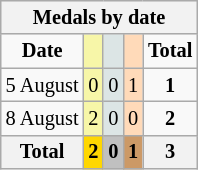<table class="wikitable" style="font-size:85%">
<tr bgcolor="#efefef">
<th colspan=6>Medals by date</th>
</tr>
<tr align=center>
<td><strong>Date</strong></td>
<td bgcolor=#f7f6a8></td>
<td bgcolor=#dce5e5></td>
<td bgcolor=#ffdab9></td>
<td><strong>Total</strong></td>
</tr>
<tr align=center>
<td>5 August</td>
<td style="background:#F7F6A8;">0</td>
<td style="background:#DCE5E5;">0</td>
<td style="background:#FFDAB9;">1</td>
<td><strong>1</strong></td>
</tr>
<tr align=center>
<td>8 August</td>
<td style="background:#F7F6A8;">2</td>
<td style="background:#DCE5E5;">0</td>
<td style="background:#FFDAB9;">0</td>
<td><strong>2</strong></td>
</tr>
<tr align=center>
<th>Total</th>
<th style="background:gold;">2</th>
<th style="background:silver;">0</th>
<th style="background:#c96;">1</th>
<th>3</th>
</tr>
</table>
